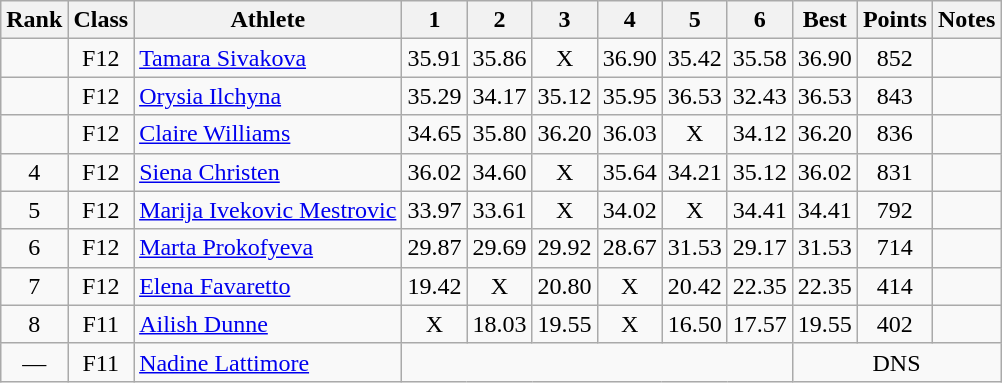<table class="wikitable sortable" style="text-align:center">
<tr>
<th>Rank</th>
<th>Class</th>
<th>Athlete</th>
<th>1</th>
<th>2</th>
<th>3</th>
<th>4</th>
<th>5</th>
<th>6</th>
<th>Best</th>
<th>Points</th>
<th>Notes</th>
</tr>
<tr>
<td></td>
<td>F12</td>
<td style="text-align:left"><a href='#'>Tamara Sivakova</a><br></td>
<td>35.91</td>
<td>35.86</td>
<td>X</td>
<td>36.90</td>
<td>35.42</td>
<td>35.58</td>
<td>36.90</td>
<td>852</td>
<td></td>
</tr>
<tr>
<td></td>
<td>F12</td>
<td style="text-align:left"><a href='#'>Orysia Ilchyna</a><br></td>
<td>35.29</td>
<td>34.17</td>
<td>35.12</td>
<td>35.95</td>
<td>36.53</td>
<td>32.43</td>
<td>36.53</td>
<td>843</td>
<td></td>
</tr>
<tr>
<td></td>
<td>F12</td>
<td style="text-align:left"><a href='#'>Claire Williams</a><br></td>
<td>34.65</td>
<td>35.80</td>
<td>36.20</td>
<td>36.03</td>
<td>X</td>
<td>34.12</td>
<td>36.20</td>
<td>836</td>
<td></td>
</tr>
<tr>
<td>4</td>
<td>F12</td>
<td style="text-align:left"><a href='#'>Siena Christen</a><br></td>
<td>36.02</td>
<td>34.60</td>
<td>X</td>
<td>35.64</td>
<td>34.21</td>
<td>35.12</td>
<td>36.02</td>
<td>831</td>
<td></td>
</tr>
<tr>
<td>5</td>
<td>F12</td>
<td style="text-align:left"><a href='#'>Marija Ivekovic Mestrovic</a><br></td>
<td>33.97</td>
<td>33.61</td>
<td>X</td>
<td>34.02</td>
<td>X</td>
<td>34.41</td>
<td>34.41</td>
<td>792</td>
<td></td>
</tr>
<tr>
<td>6</td>
<td>F12</td>
<td style="text-align:left"><a href='#'>Marta Prokofyeva</a><br></td>
<td>29.87</td>
<td>29.69</td>
<td>29.92</td>
<td>28.67</td>
<td>31.53</td>
<td>29.17</td>
<td>31.53</td>
<td>714</td>
<td></td>
</tr>
<tr>
<td>7</td>
<td>F12</td>
<td style="text-align:left"><a href='#'>Elena Favaretto</a><br></td>
<td>19.42</td>
<td>X</td>
<td>20.80</td>
<td>X</td>
<td>20.42</td>
<td>22.35</td>
<td>22.35</td>
<td>414</td>
<td></td>
</tr>
<tr>
<td>8</td>
<td>F11</td>
<td style="text-align:left"><a href='#'>Ailish Dunne</a><br></td>
<td>X</td>
<td>18.03</td>
<td>19.55</td>
<td>X</td>
<td>16.50</td>
<td>17.57</td>
<td>19.55</td>
<td>402</td>
<td></td>
</tr>
<tr>
<td>—</td>
<td>F11</td>
<td style="text-align:left"><a href='#'>Nadine Lattimore</a><br></td>
<td colspan=6></td>
<td colspan=3>DNS</td>
</tr>
</table>
